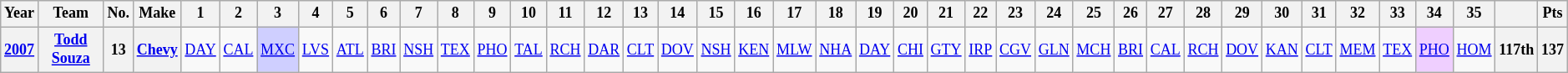<table class="wikitable" style="text-align:center; font-size:75%">
<tr>
<th>Year</th>
<th>Team</th>
<th>No.</th>
<th>Make</th>
<th>1</th>
<th>2</th>
<th>3</th>
<th>4</th>
<th>5</th>
<th>6</th>
<th>7</th>
<th>8</th>
<th>9</th>
<th>10</th>
<th>11</th>
<th>12</th>
<th>13</th>
<th>14</th>
<th>15</th>
<th>16</th>
<th>17</th>
<th>18</th>
<th>19</th>
<th>20</th>
<th>21</th>
<th>22</th>
<th>23</th>
<th>24</th>
<th>25</th>
<th>26</th>
<th>27</th>
<th>28</th>
<th>29</th>
<th>30</th>
<th>31</th>
<th>32</th>
<th>33</th>
<th>34</th>
<th>35</th>
<th></th>
<th>Pts</th>
</tr>
<tr>
<th><a href='#'>2007</a></th>
<th><a href='#'>Todd Souza</a></th>
<th>13</th>
<th><a href='#'>Chevy</a></th>
<td><a href='#'>DAY</a></td>
<td><a href='#'>CAL</a></td>
<td style="background:#CFCFFF;"><a href='#'>MXC</a><br></td>
<td><a href='#'>LVS</a></td>
<td><a href='#'>ATL</a></td>
<td><a href='#'>BRI</a></td>
<td><a href='#'>NSH</a></td>
<td><a href='#'>TEX</a></td>
<td><a href='#'>PHO</a></td>
<td><a href='#'>TAL</a></td>
<td><a href='#'>RCH</a></td>
<td><a href='#'>DAR</a></td>
<td><a href='#'>CLT</a></td>
<td><a href='#'>DOV</a></td>
<td><a href='#'>NSH</a></td>
<td><a href='#'>KEN</a></td>
<td><a href='#'>MLW</a></td>
<td><a href='#'>NHA</a></td>
<td><a href='#'>DAY</a></td>
<td><a href='#'>CHI</a></td>
<td><a href='#'>GTY</a></td>
<td><a href='#'>IRP</a></td>
<td><a href='#'>CGV</a></td>
<td><a href='#'>GLN</a></td>
<td><a href='#'>MCH</a></td>
<td><a href='#'>BRI</a></td>
<td><a href='#'>CAL</a></td>
<td><a href='#'>RCH</a></td>
<td><a href='#'>DOV</a></td>
<td><a href='#'>KAN</a></td>
<td><a href='#'>CLT</a></td>
<td><a href='#'>MEM</a></td>
<td><a href='#'>TEX</a></td>
<td style="background:#EFCFFF;"><a href='#'>PHO</a><br></td>
<td><a href='#'>HOM</a></td>
<th>117th</th>
<th>137</th>
</tr>
</table>
